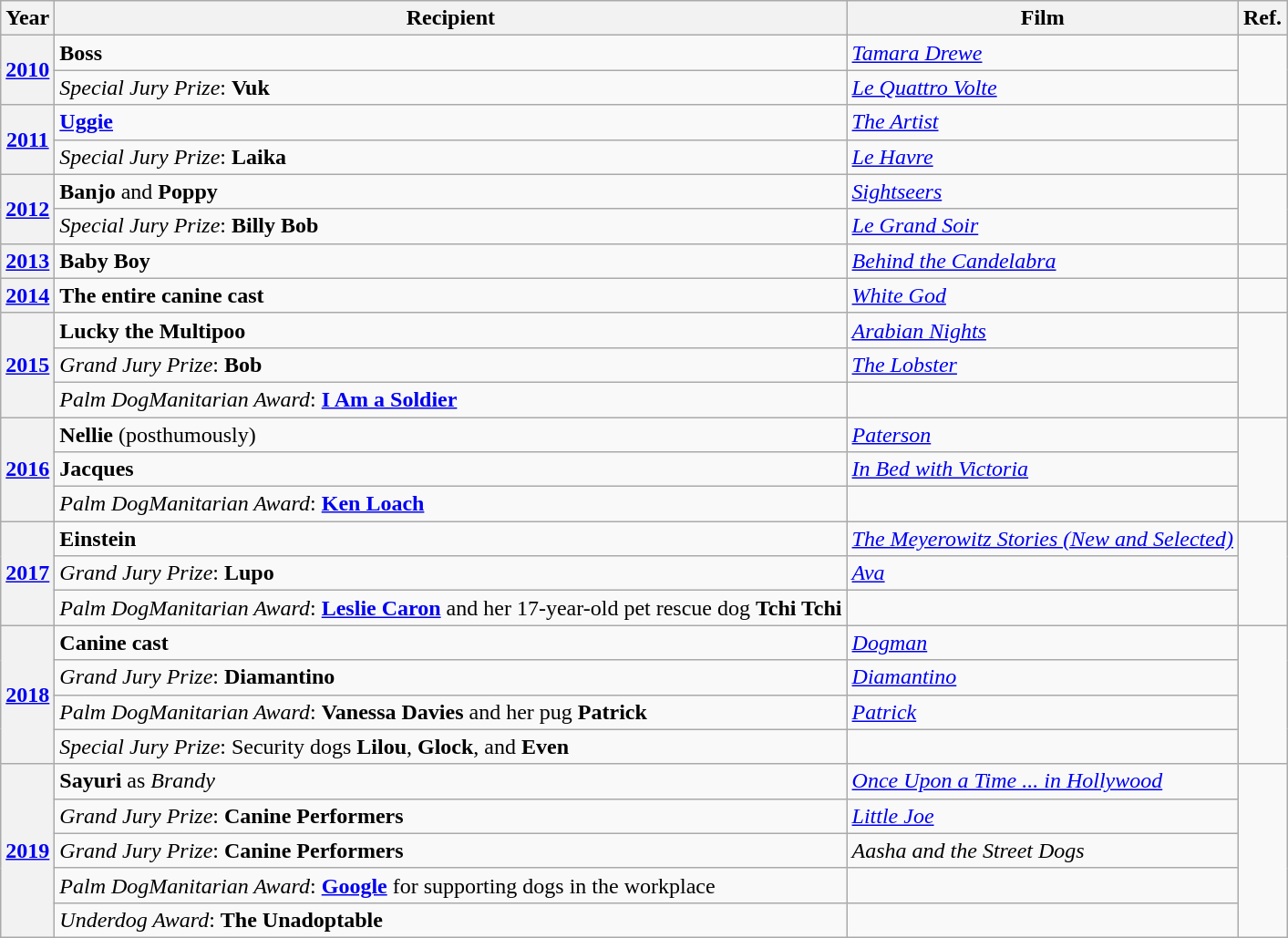<table class="wikitable">
<tr>
<th>Year</th>
<th>Recipient</th>
<th>Film</th>
<th>Ref.</th>
</tr>
<tr>
<th rowspan="2"><a href='#'>2010</a></th>
<td><strong>Boss</strong></td>
<td><em><a href='#'>Tamara Drewe</a></em></td>
<td rowspan="2"></td>
</tr>
<tr>
<td><em>Special Jury Prize</em>: <strong>Vuk</strong></td>
<td><em><a href='#'>Le Quattro Volte</a></em></td>
</tr>
<tr>
<th rowspan="2"><a href='#'>2011</a></th>
<td><strong><a href='#'>Uggie</a></strong></td>
<td><em><a href='#'>The Artist</a></em></td>
<td rowspan="2"></td>
</tr>
<tr>
<td><em>Special Jury Prize</em>: <strong>Laika</strong></td>
<td><em><a href='#'>Le Havre</a></em></td>
</tr>
<tr>
<th rowspan="2"><a href='#'>2012</a></th>
<td><strong>Banjo</strong> and <strong>Poppy</strong></td>
<td><em><a href='#'>Sightseers</a></em></td>
<td rowspan="2"></td>
</tr>
<tr>
<td><em>Special Jury Prize</em>: <strong>Billy Bob</strong></td>
<td><em><a href='#'>Le Grand Soir</a></em></td>
</tr>
<tr>
<th><a href='#'>2013</a></th>
<td><strong>Baby Boy</strong></td>
<td><em><a href='#'>Behind the Candelabra</a></em></td>
<td></td>
</tr>
<tr>
<th><a href='#'>2014</a></th>
<td><strong>The entire canine cast</strong></td>
<td><em><a href='#'>White God</a></em></td>
<td></td>
</tr>
<tr>
<th rowspan="3"><a href='#'>2015</a></th>
<td><strong>Lucky the Multipoo</strong></td>
<td><em><a href='#'>Arabian Nights</a></em></td>
<td rowspan="3"></td>
</tr>
<tr>
<td><em>Grand Jury Prize</em>: <strong>Bob</strong></td>
<td><em><a href='#'>The Lobster</a></em></td>
</tr>
<tr>
<td><em>Palm DogManitarian Award</em>: <strong><a href='#'>I Am a Soldier</a></strong></td>
</tr>
<tr>
<th rowspan="3"><a href='#'>2016</a></th>
<td><strong>Nellie</strong> (posthumously)</td>
<td><em><a href='#'>Paterson</a></em></td>
<td rowspan="3"></td>
</tr>
<tr>
<td><strong>Jacques</strong></td>
<td><em><a href='#'>In Bed with Victoria</a></em></td>
</tr>
<tr>
<td><em>Palm DogManitarian Award</em>: <strong><a href='#'>Ken Loach</a></strong></td>
<td></td>
</tr>
<tr>
<th rowspan="3"><a href='#'>2017</a></th>
<td><strong>Einstein</strong></td>
<td><em><a href='#'>The Meyerowitz Stories (New and Selected)</a></em></td>
<td rowspan="3"></td>
</tr>
<tr>
<td><em>Grand Jury Prize</em>: <strong>Lupo</strong></td>
<td><em><a href='#'>Ava</a></em></td>
</tr>
<tr>
<td><em>Palm DogManitarian Award</em>: <strong><a href='#'>Leslie Caron</a></strong> and her 17-year-old pet rescue dog <strong>Tchi Tchi</strong></td>
<td></td>
</tr>
<tr>
<th rowspan="4"><a href='#'>2018</a></th>
<td><strong>Canine cast</strong></td>
<td><em><a href='#'>Dogman</a></em></td>
<td rowspan="4"></td>
</tr>
<tr>
<td><em>Grand Jury Prize</em>: <strong>Diamantino</strong></td>
<td><em><a href='#'>Diamantino</a></em></td>
</tr>
<tr>
<td><em>Palm DogManitarian Award</em>: <strong>Vanessa Davies</strong> and her pug <strong>Patrick</strong></td>
<td><em><a href='#'>Patrick</a></em></td>
</tr>
<tr>
<td><em>Special Jury Prize</em>: Security dogs <strong>Lilou</strong>, <strong>Glock</strong>, and <strong>Even</strong></td>
<td></td>
</tr>
<tr>
<th rowspan="5"><a href='#'>2019</a></th>
<td><strong>Sayuri</strong> as <em>Brandy</em></td>
<td><em><a href='#'>Once Upon a Time ... in Hollywood</a></em></td>
<td rowspan="5"></td>
</tr>
<tr>
<td><em>Grand Jury Prize</em>: <strong>Canine Performers</strong></td>
<td><em><a href='#'>Little Joe</a></em></td>
</tr>
<tr>
<td><em>Grand Jury Prize</em>: <strong>Canine Performers</strong></td>
<td><em>Aasha and the Street Dogs</em></td>
</tr>
<tr>
<td><em>Palm DogManitarian Award</em>: <strong><a href='#'>Google</a></strong> for supporting dogs in the workplace</td>
<td></td>
</tr>
<tr>
<td><em>Underdog Award</em>: <strong>The Unadoptable</strong></td>
<td></td>
</tr>
</table>
